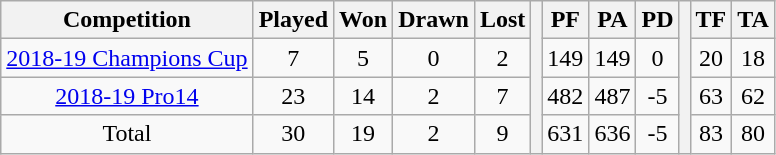<table class="wikitable">
<tr>
<th>Competition</th>
<th>Played</th>
<th>Won</th>
<th>Drawn</th>
<th>Lost</th>
<th rowspan="4"></th>
<th>PF</th>
<th>PA</th>
<th>PD</th>
<th rowspan="4"></th>
<th>TF</th>
<th>TA</th>
</tr>
<tr align=center>
<td><a href='#'>2018-19 Champions Cup</a></td>
<td>7</td>
<td>5</td>
<td>0</td>
<td>2</td>
<td>149</td>
<td>149</td>
<td>0</td>
<td>20</td>
<td>18</td>
</tr>
<tr align=center>
<td><a href='#'>2018-19 Pro14</a></td>
<td>23</td>
<td>14</td>
<td>2</td>
<td>7</td>
<td>482</td>
<td>487</td>
<td>-5</td>
<td>63</td>
<td>62</td>
</tr>
<tr align=center>
<td>Total</td>
<td>30</td>
<td>19</td>
<td>2</td>
<td>9</td>
<td>631</td>
<td>636</td>
<td>-5</td>
<td>83</td>
<td>80</td>
</tr>
</table>
